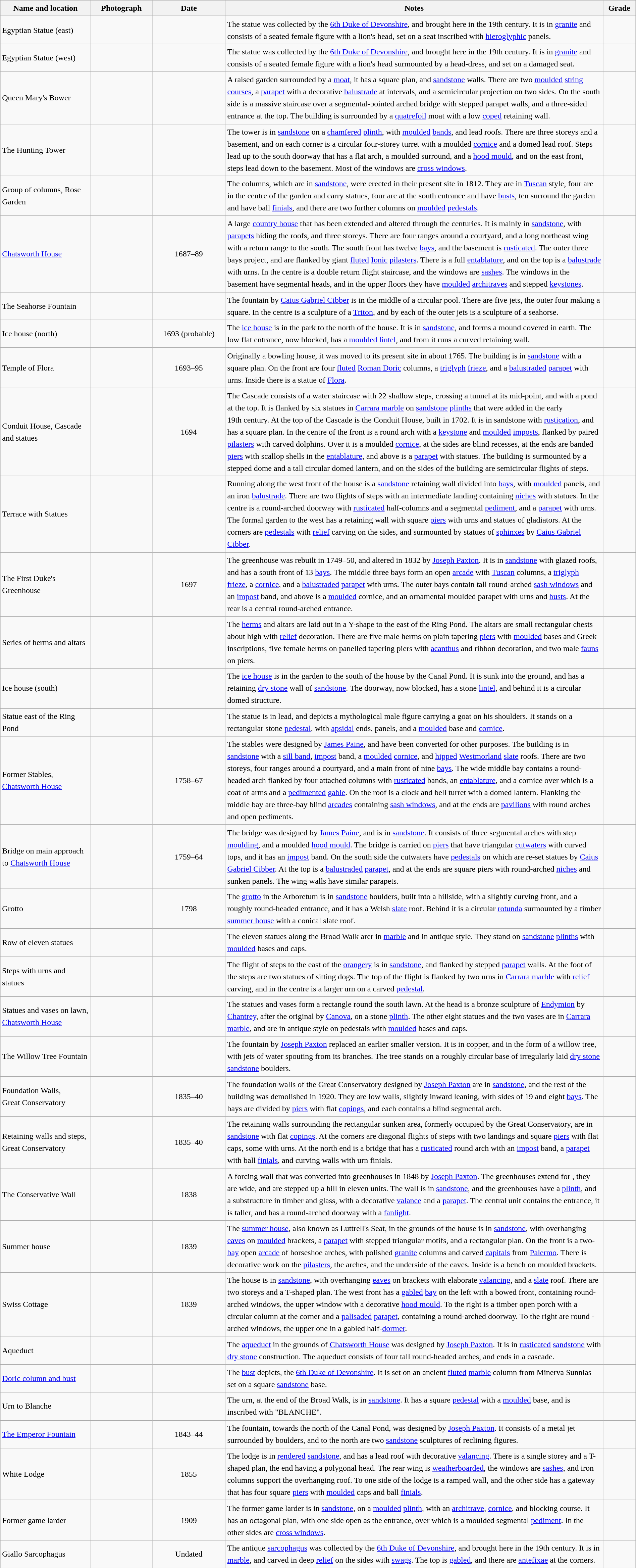<table class="wikitable sortable plainrowheaders" style="width:100%; border:0; text-align:left; line-height:150%;">
<tr>
<th scope="col"  style="width:150px">Name and location</th>
<th scope="col"  style="width:100px" class="unsortable">Photograph</th>
<th scope="col"  style="width:120px">Date</th>
<th scope="col"  style="width:650px" class="unsortable">Notes</th>
<th scope="col"  style="width:50px">Grade</th>
</tr>
<tr>
<td>Egyptian Statue (east)<br><small></small></td>
<td></td>
<td align="center"></td>
<td>The statue was collected by the <a href='#'>6th Duke of Devonshire</a>, and brought here in the 19th century.  It is in <a href='#'>granite</a> and consists of a seated female figure with a lion's head, set on a seat inscribed with <a href='#'>hieroglyphic</a> panels.</td>
<td align="center" ></td>
</tr>
<tr>
<td>Egyptian Statue (west)<br><small></small></td>
<td></td>
<td align="center"></td>
<td>The statue was collected by the <a href='#'>6th Duke of Devonshire</a>, and brought here in the 19th century.  It is in <a href='#'>granite</a> and consists of a seated female figure with a lion's head surmounted by a head-dress, and set on a damaged seat.</td>
<td align="center" ></td>
</tr>
<tr>
<td>Queen Mary's Bower<br><small></small></td>
<td></td>
<td align="center"></td>
<td>A raised garden surrounded by a <a href='#'>moat</a>, it has a square plan, and <a href='#'>sandstone</a> walls.  There are two <a href='#'>moulded</a> <a href='#'>string courses</a>, a <a href='#'>parapet</a> with a decorative <a href='#'>balustrade</a> at intervals, and a semicircular projection on two sides.  On the south side is a massive staircase over a segmental-pointed arched bridge with stepped parapet walls, and a three-sided entrance at the top.  The building is surrounded by a <a href='#'>quatrefoil</a> moat with a low <a href='#'>coped</a> retaining wall.</td>
<td align="center" ></td>
</tr>
<tr>
<td>The Hunting Tower<br><small></small></td>
<td></td>
<td align="center"></td>
<td>The tower is in <a href='#'>sandstone</a> on a <a href='#'>chamfered</a> <a href='#'>plinth</a>, with <a href='#'>moulded</a> <a href='#'>bands</a>, and lead roofs.  There are three storeys and a basement, and on each corner is a circular four-storey turret with a moulded <a href='#'>cornice</a> and a domed lead roof.  Steps lead up to the south doorway that has a flat arch, a moulded surround, and a <a href='#'>hood mould</a>, and on the east front, steps lead down to the basement.  Most of the windows are <a href='#'>cross windows</a>.</td>
<td align="center" ></td>
</tr>
<tr>
<td>Group of columns, Rose Garden<br><small></small></td>
<td></td>
<td align="center"></td>
<td>The columns, which are in <a href='#'>sandstone</a>, were erected in their present site in 1812.  They are in <a href='#'>Tuscan</a> style, four are in the centre of the garden and carry statues, four are at the south entrance and have <a href='#'>busts</a>, ten surround the garden and have ball <a href='#'>finials</a>, and there are two further columns on <a href='#'>moulded</a> <a href='#'>pedestals</a>.</td>
<td align="center" ></td>
</tr>
<tr>
<td><a href='#'>Chatsworth House</a><br><small></small></td>
<td></td>
<td align="center">1687–89</td>
<td>A large <a href='#'>country house</a> that has been extended and altered through the centuries.  It is mainly in <a href='#'>sandstone</a>, with <a href='#'>parapets</a> hiding the roofs, and three storeys.  There are four ranges around a courtyard, and a long northeast wing with a return range to the south.  The south front has twelve <a href='#'>bays</a>, and the basement is <a href='#'>rusticated</a>.  The outer three bays project, and are flanked by giant <a href='#'>fluted</a> <a href='#'>Ionic</a> <a href='#'>pilasters</a>.  There is a full <a href='#'>entablature</a>, and on the top is a <a href='#'>balustrade</a> with urns.  In the centre is a double return flight staircase, and the windows are <a href='#'>sashes</a>.  The windows in the basement have segmental heads, and in the upper floors they have <a href='#'>moulded</a> <a href='#'>architraves</a> and stepped <a href='#'>keystones</a>.</td>
<td align="center" ></td>
</tr>
<tr>
<td>The Seahorse Fountain<br><small></small></td>
<td></td>
<td align="center"></td>
<td>The fountain by <a href='#'>Caius Gabriel Cibber</a> is in the middle of a circular pool.  There are five jets, the outer four making a square.  In the centre is a sculpture of a <a href='#'>Triton</a>, and by each of the outer jets is a sculpture of a seahorse.</td>
<td align="center" ></td>
</tr>
<tr>
<td>Ice house (north)<br><small></small></td>
<td></td>
<td align="center">1693 (probable)</td>
<td>The <a href='#'>ice house</a> is in the park to the north of the house.  It is in <a href='#'>sandstone</a>, and forms a mound covered in earth.  The low flat entrance, now blocked, has a <a href='#'>moulded</a> <a href='#'>lintel</a>, and from it runs a curved retaining wall.</td>
<td align="center" ></td>
</tr>
<tr>
<td>Temple of Flora<br><small></small></td>
<td></td>
<td align="center">1693–95</td>
<td>Originally a bowling house, it was moved to its present site in about 1765.  The building is in <a href='#'>sandstone</a> with a square plan.  On the front are four <a href='#'>fluted</a> <a href='#'>Roman Doric</a> columns, a <a href='#'>triglyph</a> <a href='#'>frieze</a>, and a <a href='#'>balustraded</a> <a href='#'>parapet</a> with urns.  Inside there is a statue of <a href='#'>Flora</a>.</td>
<td align="center" ></td>
</tr>
<tr>
<td>Conduit House, Cascade and statues<br><small></small></td>
<td></td>
<td align="center">1694</td>
<td>The Cascade consists of a water staircase with 22 shallow steps, crossing a tunnel at its mid-point, and with a pond at the top.  It is flanked by six statues in <a href='#'>Carrara marble</a> on <a href='#'>sandstone</a> <a href='#'>plinths</a> that were added in the early 19th century.  At the top of the Cascade is the Conduit House, built in 1702.  It is in sandstone with <a href='#'>rustication</a>, and has a square plan.  In the centre of the front is a round arch with a <a href='#'>keystone</a> and <a href='#'>moulded</a> <a href='#'>imposts</a>, flanked by paired <a href='#'>pilasters</a> with carved dolphins. Over it is a moulded <a href='#'>cornice</a>, at the sides are blind recesses, at the ends are banded <a href='#'>piers</a> with scallop shells in the <a href='#'>entablature</a>, and above is a <a href='#'>parapet</a> with statues.  The building is surmounted by a stepped dome and a tall circular domed lantern, and on the sides of the building are semicircular flights of steps.</td>
<td align="center" ></td>
</tr>
<tr>
<td>Terrace with Statues<br><small></small></td>
<td></td>
<td align="center"></td>
<td>Running along the west front of the house is a <a href='#'>sandstone</a> retaining wall divided into <a href='#'>bays</a>, with <a href='#'>moulded</a> panels, and an iron <a href='#'>balustrade</a>.  There are two flights of steps with an intermediate landing containing <a href='#'>niches</a> with statues.  In the centre is a round-arched doorway with <a href='#'>rusticated</a> half-columns and a segmental <a href='#'>pediment</a>, and a <a href='#'>parapet</a> with urns.  The formal garden to the west has a retaining wall with square <a href='#'>piers</a> with urns and statues of gladiators.  At the corners are <a href='#'>pedestals</a> with <a href='#'>relief</a> carving on the sides, and surmounted by statues of <a href='#'>sphinxes</a> by <a href='#'>Caius Gabriel Cibber</a>.</td>
<td align="center" ></td>
</tr>
<tr>
<td>The First Duke's Greenhouse<br><small></small></td>
<td></td>
<td align="center">1697</td>
<td>The greenhouse was rebuilt in 1749–50, and altered in 1832 by <a href='#'>Joseph Paxton</a>.  It is in <a href='#'>sandstone</a> with glazed roofs, and has a south front of 13 <a href='#'>bays</a>.  The middle three bays form an open <a href='#'>arcade</a> with <a href='#'>Tuscan</a> columns, a <a href='#'>triglyph</a> <a href='#'>frieze</a>, a <a href='#'>cornice</a>, and a <a href='#'>balustraded</a> <a href='#'>parapet</a> with urns.  The outer bays contain tall round-arched <a href='#'>sash windows</a> and an <a href='#'>impost</a> band, and above is a <a href='#'>moulded</a> cornice, and an ornamental moulded parapet with urns and <a href='#'>busts</a>.  At the rear is a central round-arched entrance.</td>
<td align="center" ></td>
</tr>
<tr>
<td>Series of herms and altars<br><small></small></td>
<td></td>
<td align="center"></td>
<td>The <a href='#'>herms</a> and altars are laid out in a Y-shape to the east of the Ring Pond.  The altars are small rectangular chests about  high with <a href='#'>relief</a> decoration.  There are five male herms on plain tapering <a href='#'>piers</a> with <a href='#'>moulded</a> bases and Greek inscriptions, five female herms on panelled tapering piers with <a href='#'>acanthus</a> and ribbon decoration, and two male <a href='#'>fauns</a> on piers.</td>
<td align="center" ></td>
</tr>
<tr>
<td>Ice house (south)<br><small></small></td>
<td></td>
<td align="center"></td>
<td>The <a href='#'>ice house</a> is in the garden to the south of the house by the Canal Pond.  It is sunk into the ground, and has a retaining <a href='#'>dry stone</a> wall of <a href='#'>sandstone</a>.  The doorway, now blocked, has a stone <a href='#'>lintel</a>, and behind it is a circular domed structure.</td>
<td align="center" ></td>
</tr>
<tr>
<td>Statue east of the Ring Pond<br><small></small></td>
<td></td>
<td align="center"></td>
<td>The statue is in lead, and depicts a mythological male figure carrying a goat on his shoulders.  It stands on a rectangular stone <a href='#'>pedestal</a>, with <a href='#'>apsidal</a> ends, panels, and a <a href='#'>moulded</a> base and <a href='#'>cornice</a>.</td>
<td align="center" ></td>
</tr>
<tr>
<td>Former Stables,<br><a href='#'>Chatsworth House</a><br><small></small></td>
<td></td>
<td align="center">1758–67</td>
<td>The stables were designed by <a href='#'>James Paine</a>, and have been converted for other purposes.  The building is in <a href='#'>sandstone</a> with a <a href='#'>sill band</a>, <a href='#'>impost</a> band, a <a href='#'>moulded</a> <a href='#'>cornice</a>, and <a href='#'>hipped</a> <a href='#'>Westmorland</a> <a href='#'>slate</a> roofs.  There are two storeys, four ranges around a courtyard, and a main front of nine <a href='#'>bays</a>.  The wide middle bay contains a round-headed arch flanked by four attached columns with <a href='#'>rusticated</a> bands, an <a href='#'>entablature</a>, and a cornice over which is a coat of arms and a <a href='#'>pedimented</a> <a href='#'>gable</a>.  On the roof is a clock and bell turret with a domed lantern.  Flanking the middle bay are three-bay blind <a href='#'>arcades</a> containing <a href='#'>sash windows</a>, and at the ends are <a href='#'>pavilions</a> with round arches and open pediments.</td>
<td align="center" ></td>
</tr>
<tr>
<td>Bridge on main approach to <a href='#'>Chatsworth House</a><br><small></small></td>
<td></td>
<td align="center">1759–64</td>
<td>The bridge was designed by <a href='#'>James Paine</a>, and is in <a href='#'>sandstone</a>.  It consists of three segmental arches with step <a href='#'>moulding</a>, and a moulded <a href='#'>hood mould</a>.  The bridge is carried on <a href='#'>piers</a> that have triangular <a href='#'>cutwaters</a> with curved tops, and it has an <a href='#'>impost</a> band.  On the south side the cutwaters have <a href='#'>pedestals</a> on which are re-set statues by <a href='#'>Caius Gabriel Cibber</a>.  At the top is a <a href='#'>balustraded</a> <a href='#'>parapet</a>, and at the ends are square piers with round-arched <a href='#'>niches</a> and sunken panels.  The wing walls have similar parapets.</td>
<td align="center" ></td>
</tr>
<tr>
<td>Grotto<br><small></small></td>
<td></td>
<td align="center">1798</td>
<td>The <a href='#'>grotto</a> in the Arboretum is in <a href='#'>sandstone</a> boulders, built into a hillside, with a slightly curving front, and a roughly round-headed entrance, and it has a Welsh <a href='#'>slate</a> roof.  Behind it is a circular <a href='#'>rotunda</a> surmounted by a timber <a href='#'>summer house</a> with a conical slate roof.</td>
<td align="center" ></td>
</tr>
<tr>
<td>Row of eleven statues<br><small></small></td>
<td></td>
<td align="center"></td>
<td>The eleven statues along the Broad Walk arer in <a href='#'>marble</a> and in antique style.  They stand on <a href='#'>sandstone</a> <a href='#'>plinths</a> with <a href='#'>moulded</a> bases and caps.</td>
<td align="center" ></td>
</tr>
<tr>
<td>Steps with urns and statues<br><small></small></td>
<td></td>
<td align="center"></td>
<td>The flight of steps to the east of the <a href='#'>orangery</a> is in <a href='#'>sandstone</a>, and flanked by stepped <a href='#'>parapet</a> walls.  At the foot of the steps are two statues of sitting dogs.  The top of the flight is flanked by two urns in <a href='#'>Carrara marble</a> with <a href='#'>relief</a> carving, and in the centre is a larger urn on a carved <a href='#'>pedestal</a>.</td>
<td align="center" ></td>
</tr>
<tr>
<td>Statues and vases on lawn,<br><a href='#'>Chatsworth House</a><br><small></small></td>
<td></td>
<td align="center"></td>
<td>The statues and vases form a rectangle round the south lawn.  At the head is a bronze sculpture of <a href='#'>Endymion</a> by <a href='#'>Chantrey</a>, after the original by <a href='#'>Canova</a>, on a stone <a href='#'>plinth</a>.  The other eight statues and the two vases are in <a href='#'>Carrara marble</a>, and are in antique style on pedestals with <a href='#'>moulded</a> bases and caps.</td>
<td align="center" ></td>
</tr>
<tr>
<td>The Willow Tree Fountain<br><small></small></td>
<td></td>
<td align="center"></td>
<td>The fountain by <a href='#'>Joseph Paxton</a> replaced an earlier smaller version.  It is in copper, and in the form of a willow tree, with jets of water spouting from its branches.  The tree stands on a roughly circular base of irregularly laid <a href='#'>dry stone</a> <a href='#'>sandstone</a> boulders.</td>
<td align="center" ></td>
</tr>
<tr>
<td>Foundation Walls,<br>Great Conservatory<br><small></small></td>
<td></td>
<td align="center">1835–40</td>
<td>The foundation walls of the Great Conservatory designed by <a href='#'>Joseph Paxton</a> are in <a href='#'>sandstone</a>, and the rest of the building was demolished in 1920.  They are low walls, slightly inward leaning, with sides of 19 and eight <a href='#'>bays</a>.  The bays are divided by <a href='#'>piers</a> with flat <a href='#'>copings</a>, and each contains a blind segmental arch.</td>
<td align="center" ></td>
</tr>
<tr>
<td>Retaining walls and steps,<br>Great Conservatory<br><small></small></td>
<td></td>
<td align="center">1835–40</td>
<td>The retaining walls surrounding the rectangular sunken area, formerly occupied by the Great Conservatory, are in <a href='#'>sandstone</a> with flat <a href='#'>copings</a>.  At the corners are diagonal flights of steps with two landings and square <a href='#'>piers</a> with flat caps, some with urns.  At the north end is a bridge that has a <a href='#'>rusticated</a> round arch with an <a href='#'>impost</a> band, a <a href='#'>parapet</a> with ball <a href='#'>finials</a>, and curving walls with urn finials.</td>
<td align="center" ></td>
</tr>
<tr>
<td>The Conservative Wall<br><small></small></td>
<td></td>
<td align="center">1838</td>
<td>A forcing wall that was converted into greenhouses in 1848 by <a href='#'>Joseph Paxton</a>.  The greenhouses extend for , they are  wide, and are stepped up a hill in eleven units.  The wall is in <a href='#'>sandstone</a>, and the greenhouses have a <a href='#'>plinth</a>, and a substructure in timber and glass, with a decorative <a href='#'>valance</a> and a <a href='#'>parapet</a>.  The central unit contains the entrance, it is taller, and has a round-arched doorway with a <a href='#'>fanlight</a>.</td>
<td align="center" ></td>
</tr>
<tr>
<td>Summer house<br><small></small></td>
<td></td>
<td align="center">1839</td>
<td>The <a href='#'>summer house</a>, also known as Luttrell's Seat, in the grounds of the house is in <a href='#'>sandstone</a>, with overhanging <a href='#'>eaves</a> on <a href='#'>moulded</a> brackets, a <a href='#'>parapet</a> with stepped triangular motifs, and a rectangular plan.  On the front is a two-<a href='#'>bay</a> open <a href='#'>arcade</a> of horseshoe arches, with polished <a href='#'>granite</a> columns and carved <a href='#'>capitals</a> from <a href='#'>Palermo</a>.  There is decorative work on the <a href='#'>pilasters</a>, the arches, and the underside of the eaves.  Inside is a bench on moulded brackets.</td>
<td align="center" ></td>
</tr>
<tr>
<td>Swiss Cottage<br><small></small></td>
<td></td>
<td align="center">1839</td>
<td>The house is in <a href='#'>sandstone</a>, with overhanging <a href='#'>eaves</a> on brackets with elaborate <a href='#'>valancing</a>, and a <a href='#'>slate</a> roof.  There are two storeys and a T-shaped plan.  The west front has a <a href='#'>gabled</a> <a href='#'>bay</a> on the left with a bowed front, containing round-arched windows, the upper window with a decorative <a href='#'>hood mould</a>.  To the right is a timber open porch with a circular column at the corner and a <a href='#'>palisaded</a> <a href='#'>parapet</a>, containing a round-arched doorway. To the right are round -arched windows, the upper one in a gabled half-<a href='#'>dormer</a>.</td>
<td align="center" ></td>
</tr>
<tr>
<td>Aqueduct<br><small></small></td>
<td></td>
<td align="center"></td>
<td>The <a href='#'>aqueduct</a> in the grounds of <a href='#'>Chatsworth House</a> was designed by <a href='#'>Joseph Paxton</a>.  It is in <a href='#'>rusticated</a> <a href='#'>sandstone</a> with <a href='#'>dry stone</a> construction.  The aqueduct consists of four tall round-headed arches, and ends in a cascade.</td>
<td align="center" ></td>
</tr>
<tr>
<td><a href='#'>Doric column and bust</a><br><small></small></td>
<td></td>
<td align="center"></td>
<td>The <a href='#'>bust</a> depicts, the <a href='#'>6th Duke of Devonshire</a>.  It is set on an ancient <a href='#'>fluted</a> <a href='#'>marble</a> column from Minerva Sunnias set on a square <a href='#'>sandstone</a> base.</td>
<td align="center" ></td>
</tr>
<tr>
<td>Urn to Blanche<br><small></small></td>
<td></td>
<td align="center"></td>
<td>The urn, at the end of the Broad Walk, is in <a href='#'>sandstone</a>.  It has a square <a href='#'>pedestal</a> with a <a href='#'>moulded</a> base, and is inscribed with "BLANCHE".</td>
<td align="center" ></td>
</tr>
<tr>
<td><a href='#'>The Emperor Fountain</a><br><small></small></td>
<td></td>
<td align="center">1843–44</td>
<td>The fountain, towards the north of the Canal Pond, was designed by <a href='#'>Joseph Paxton</a>.  It consists of a metal jet surrounded by boulders, and to the north are two <a href='#'>sandstone</a> sculptures of reclining figures.</td>
<td align="center" ></td>
</tr>
<tr>
<td>White Lodge<br><small></small></td>
<td></td>
<td align="center">1855</td>
<td>The lodge is in <a href='#'>rendered</a> <a href='#'>sandstone</a>, and has a lead roof with decorative <a href='#'>valancing</a>.  There is a single storey and a T-shaped plan, the end having a polygonal head.  The rear wing is <a href='#'>weatherboarded</a>, the windows are <a href='#'>sashes</a>, and iron columns support the overhanging roof.  To one side of the lodge is a ramped wall, and the other side has a gateway that has four square <a href='#'>piers</a> with <a href='#'>moulded</a> caps and ball <a href='#'>finials</a>.</td>
<td align="center" ></td>
</tr>
<tr>
<td>Former game larder<br><small></small></td>
<td></td>
<td align="center">1909</td>
<td>The former game larder is in <a href='#'>sandstone</a>, on a <a href='#'>moulded</a> <a href='#'>plinth</a>, with an <a href='#'>architrave</a>, <a href='#'>cornice</a>, and blocking course.  It has an octagonal plan, with one side open as the entrance, over which is a moulded segmental <a href='#'>pediment</a>.  In the other sides are <a href='#'>cross windows</a>.</td>
<td align="center" ></td>
</tr>
<tr>
<td>Giallo Sarcophagus<br><small></small></td>
<td></td>
<td align="center">Undated</td>
<td>The antique <a href='#'>sarcophagus</a> was collected by the <a href='#'>6th Duke of Devonshire</a>, and brought here in the 19th century. It is in <a href='#'>marble</a>, and carved in deep <a href='#'>relief</a> on the sides with <a href='#'>swags</a>.  The top is <a href='#'>gabled</a>, and there are <a href='#'>antefixae</a> at the corners.</td>
<td align="center" ></td>
</tr>
<tr>
</tr>
</table>
